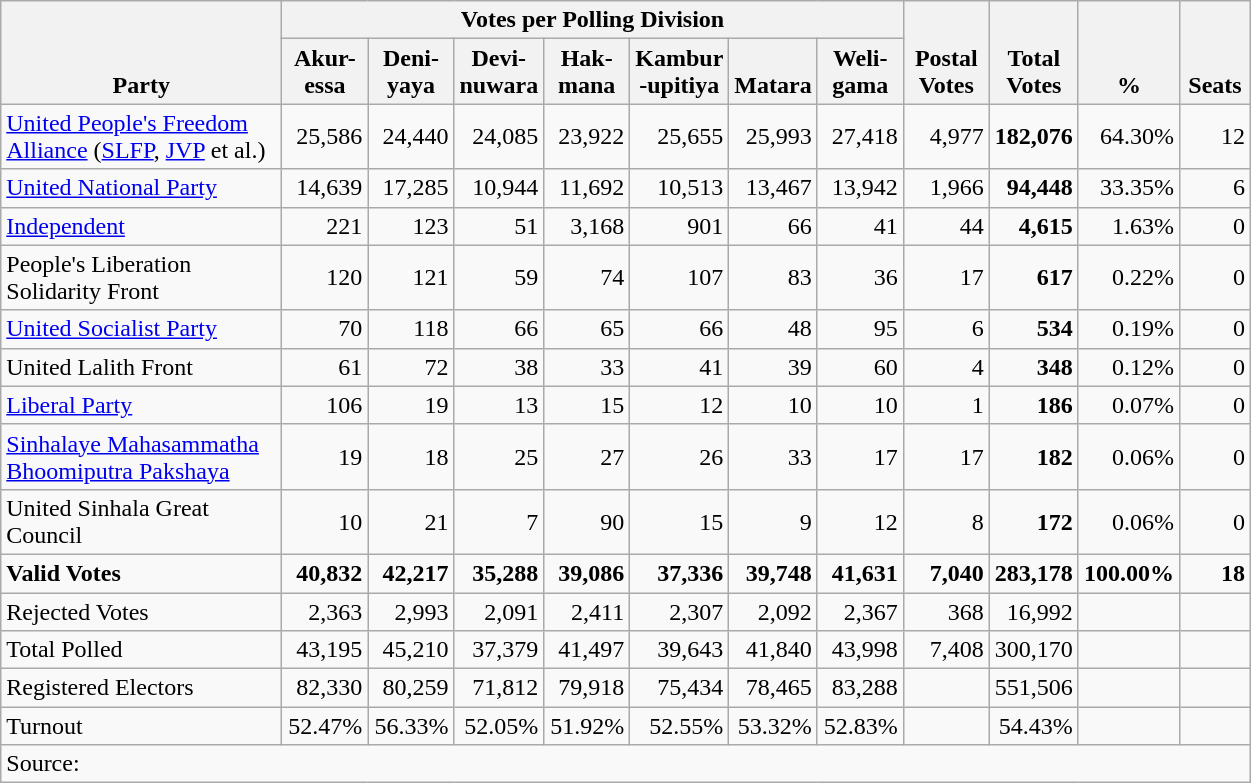<table class="wikitable" border="1" style="text-align:right;">
<tr>
<th align=left valign=bottom rowspan=2 width="180">Party</th>
<th colspan=7>Votes per Polling Division</th>
<th align=center valign=bottom rowspan=2 width="50">Postal<br>Votes</th>
<th align=center valign=bottom rowspan=2 width="50">Total Votes</th>
<th align=center valign=bottom rowspan=2 width="50">%</th>
<th align=center valign=bottom rowspan=2 width="40">Seats</th>
</tr>
<tr>
<th align=center valign=bottom width="50">Akur-<br>essa</th>
<th align=center valign=bottom width="50">Deni-<br>yaya</th>
<th align=center valign=bottom width="50">Devi-<br>nuwara</th>
<th align=center valign=bottom width="50">Hak-<br>mana</th>
<th align=center valign=bottom width="50">Kambur<br>-upitiya</th>
<th align=center valign=bottom width="50">Matara</th>
<th align=center valign=bottom width="50">Weli-<br>gama</th>
</tr>
<tr>
<td align=left><a href='#'>United People's Freedom Alliance</a> (<a href='#'>SLFP</a>, <a href='#'>JVP</a> et al.)</td>
<td>25,586</td>
<td>24,440</td>
<td>24,085</td>
<td>23,922</td>
<td>25,655</td>
<td>25,993</td>
<td>27,418</td>
<td>4,977</td>
<td><strong>182,076</strong></td>
<td>64.30%</td>
<td>12</td>
</tr>
<tr>
<td align=left><a href='#'>United National Party</a></td>
<td>14,639</td>
<td>17,285</td>
<td>10,944</td>
<td>11,692</td>
<td>10,513</td>
<td>13,467</td>
<td>13,942</td>
<td>1,966</td>
<td><strong>94,448</strong></td>
<td>33.35%</td>
<td>6</td>
</tr>
<tr>
<td align=left><a href='#'>Independent</a></td>
<td>221</td>
<td>123</td>
<td>51</td>
<td>3,168</td>
<td>901</td>
<td>66</td>
<td>41</td>
<td>44</td>
<td><strong>4,615</strong></td>
<td>1.63%</td>
<td>0</td>
</tr>
<tr>
<td align=left>People's Liberation Solidarity Front</td>
<td>120</td>
<td>121</td>
<td>59</td>
<td>74</td>
<td>107</td>
<td>83</td>
<td>36</td>
<td>17</td>
<td><strong>617</strong></td>
<td>0.22%</td>
<td>0</td>
</tr>
<tr>
<td align=left><a href='#'>United Socialist Party</a></td>
<td>70</td>
<td>118</td>
<td>66</td>
<td>65</td>
<td>66</td>
<td>48</td>
<td>95</td>
<td>6</td>
<td><strong>534</strong></td>
<td>0.19%</td>
<td>0</td>
</tr>
<tr>
<td align=left>United Lalith Front</td>
<td>61</td>
<td>72</td>
<td>38</td>
<td>33</td>
<td>41</td>
<td>39</td>
<td>60</td>
<td>4</td>
<td><strong>348</strong></td>
<td>0.12%</td>
<td>0</td>
</tr>
<tr>
<td align=left><a href='#'>Liberal Party</a></td>
<td>106</td>
<td>19</td>
<td>13</td>
<td>15</td>
<td>12</td>
<td>10</td>
<td>10</td>
<td>1</td>
<td><strong>186</strong></td>
<td>0.07%</td>
<td>0</td>
</tr>
<tr>
<td align=left><a href='#'>Sinhalaye Mahasammatha Bhoomiputra Pakshaya</a></td>
<td>19</td>
<td>18</td>
<td>25</td>
<td>27</td>
<td>26</td>
<td>33</td>
<td>17</td>
<td>17</td>
<td><strong>182</strong></td>
<td>0.06%</td>
<td>0</td>
</tr>
<tr>
<td align=left>United Sinhala Great Council</td>
<td>10</td>
<td>21</td>
<td>7</td>
<td>90</td>
<td>15</td>
<td>9</td>
<td>12</td>
<td>8</td>
<td><strong>172</strong></td>
<td>0.06%</td>
<td>0</td>
</tr>
<tr>
<td align=left><strong>Valid Votes</strong></td>
<td><strong>40,832</strong></td>
<td><strong>42,217</strong></td>
<td><strong>35,288</strong></td>
<td><strong>39,086</strong></td>
<td><strong>37,336</strong></td>
<td><strong>39,748</strong></td>
<td><strong>41,631</strong></td>
<td><strong>7,040</strong></td>
<td><strong>283,178</strong></td>
<td><strong>100.00%</strong></td>
<td><strong>18</strong></td>
</tr>
<tr>
<td align=left>Rejected Votes</td>
<td>2,363</td>
<td>2,993</td>
<td>2,091</td>
<td>2,411</td>
<td>2,307</td>
<td>2,092</td>
<td>2,367</td>
<td>368</td>
<td>16,992</td>
<td></td>
<td></td>
</tr>
<tr>
<td align=left>Total Polled</td>
<td>43,195</td>
<td>45,210</td>
<td>37,379</td>
<td>41,497</td>
<td>39,643</td>
<td>41,840</td>
<td>43,998</td>
<td>7,408</td>
<td>300,170</td>
<td></td>
<td></td>
</tr>
<tr>
<td align=left>Registered Electors</td>
<td>82,330</td>
<td>80,259</td>
<td>71,812</td>
<td>79,918</td>
<td>75,434</td>
<td>78,465</td>
<td>83,288</td>
<td></td>
<td>551,506</td>
<td></td>
<td></td>
</tr>
<tr>
<td align=left>Turnout</td>
<td>52.47%</td>
<td>56.33%</td>
<td>52.05%</td>
<td>51.92%</td>
<td>52.55%</td>
<td>53.32%</td>
<td>52.83%</td>
<td></td>
<td>54.43%</td>
<td></td>
<td></td>
</tr>
<tr>
<td align=left colspan=13>Source:</td>
</tr>
</table>
